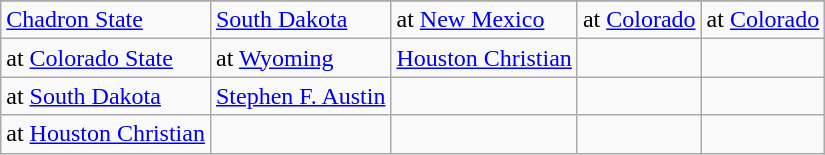<table class="wikitable">
<tr>
</tr>
<tr>
<td><a href='#'>Chadron State</a></td>
<td><a href='#'>South Dakota</a></td>
<td>at <a href='#'>New Mexico</a></td>
<td>at <a href='#'>Colorado</a></td>
<td>at <a href='#'>Colorado</a></td>
</tr>
<tr>
<td>at <a href='#'>Colorado State</a></td>
<td>at <a href='#'>Wyoming</a></td>
<td><a href='#'>Houston Christian</a></td>
<td></td>
<td></td>
</tr>
<tr>
<td>at <a href='#'>South Dakota</a></td>
<td><a href='#'>Stephen F. Austin</a></td>
<td></td>
<td></td>
<td></td>
</tr>
<tr>
<td>at <a href='#'>Houston Christian</a></td>
<td></td>
<td></td>
<td></td>
<td></td>
</tr>
</table>
